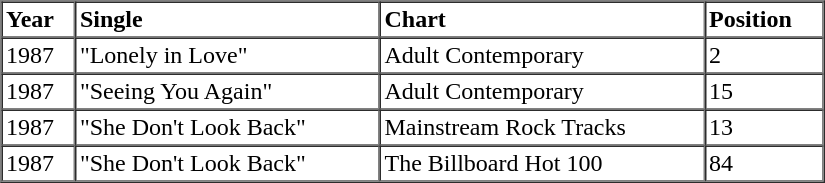<table border=1 cellspacing=0 cellpadding=2 width="550px">
<tr>
<th align="left">Year</th>
<th align="left">Single</th>
<th align="left">Chart</th>
<th align="left">Position</th>
</tr>
<tr>
<td align="left">1987</td>
<td align="left">"Lonely in Love"</td>
<td align="left">Adult Contemporary</td>
<td align="left">2</td>
</tr>
<tr>
<td align="left">1987</td>
<td align="left">"Seeing You Again"</td>
<td align="left">Adult Contemporary</td>
<td align="left">15</td>
</tr>
<tr>
<td align="left">1987</td>
<td align="left">"She Don't Look Back"</td>
<td align="left">Mainstream Rock Tracks</td>
<td align="left">13</td>
</tr>
<tr>
<td align="left">1987</td>
<td align="left">"She Don't Look Back"</td>
<td align="left">The Billboard Hot 100</td>
<td align="left">84</td>
</tr>
<tr>
</tr>
</table>
